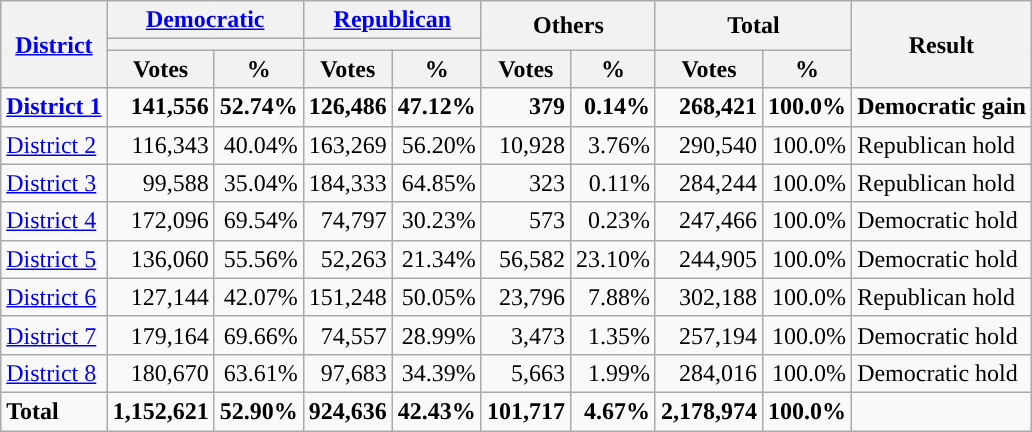<table class="wikitable plainrowheaders sortable" style="font-size:100%; text-align:right;">
<tr>
<th scope=col rowspan=3><a href='#'>District</a></th>
<th scope=col colspan=2><a href='#'>Democratic</a></th>
<th scope=col colspan=2><a href='#'>Republican</a></th>
<th scope=col colspan=2 rowspan=2>Others</th>
<th scope=col colspan=2 rowspan=2>Total</th>
<th scope=col rowspan=3>Result</th>
</tr>
<tr>
<th scope=col colspan=2 style="background:"></th>
<th scope=col colspan=2 style="background:"></th>
</tr>
<tr>
<th scope=col data-sort-type="number">Votes</th>
<th scope=col data-sort-type="number">%</th>
<th scope=col data-sort-type="number">Votes</th>
<th scope=col data-sort-type="number">%</th>
<th scope=col data-sort-type="number">Votes</th>
<th scope=col data-sort-type="number">%</th>
<th scope=col data-sort-type="number">Votes</th>
<th scope=col data-sort-type="number">%</th>
</tr>
<tr>
<td align=left><strong><a href='#'>District 1</a></strong></td>
<td><strong>141,556</strong></td>
<td><strong>52.74%</strong></td>
<td><strong>126,486</strong></td>
<td><strong>47.12%</strong></td>
<td><strong>379</strong></td>
<td><strong>0.14%</strong></td>
<td><strong>268,421</strong></td>
<td><strong>100.0%</strong></td>
<td align=left><strong>Democratic gain</strong></td>
</tr>
<tr>
<td align=left><a href='#'>District 2</a></td>
<td>116,343</td>
<td>40.04%</td>
<td>163,269</td>
<td>56.20%</td>
<td>10,928</td>
<td>3.76%</td>
<td>290,540</td>
<td>100.0%</td>
<td align=left>Republican hold</td>
</tr>
<tr>
<td align=left><a href='#'>District 3</a></td>
<td>99,588</td>
<td>35.04%</td>
<td>184,333</td>
<td>64.85%</td>
<td>323</td>
<td>0.11%</td>
<td>284,244</td>
<td>100.0%</td>
<td align=left>Republican hold</td>
</tr>
<tr>
<td align=left><a href='#'>District 4</a></td>
<td>172,096</td>
<td>69.54%</td>
<td>74,797</td>
<td>30.23%</td>
<td>573</td>
<td>0.23%</td>
<td>247,466</td>
<td>100.0%</td>
<td align=left>Democratic hold</td>
</tr>
<tr>
<td align=left><a href='#'>District 5</a></td>
<td>136,060</td>
<td>55.56%</td>
<td>52,263</td>
<td>21.34%</td>
<td>56,582</td>
<td>23.10%</td>
<td>244,905</td>
<td>100.0%</td>
<td align=left>Democratic hold</td>
</tr>
<tr>
<td align=left><a href='#'>District 6</a></td>
<td>127,144</td>
<td>42.07%</td>
<td>151,248</td>
<td>50.05%</td>
<td>23,796</td>
<td>7.88%</td>
<td>302,188</td>
<td>100.0%</td>
<td align=left>Republican hold</td>
</tr>
<tr>
<td align=left><a href='#'>District 7</a></td>
<td>179,164</td>
<td>69.66%</td>
<td>74,557</td>
<td>28.99%</td>
<td>3,473</td>
<td>1.35%</td>
<td>257,194</td>
<td>100.0%</td>
<td align=left>Democratic hold</td>
</tr>
<tr>
<td align=left><a href='#'>District 8</a></td>
<td>180,670</td>
<td>63.61%</td>
<td>97,683</td>
<td>34.39%</td>
<td>5,663</td>
<td>1.99%</td>
<td>284,016</td>
<td>100.0%</td>
<td align=left>Democratic hold</td>
</tr>
<tr class="sortbottom" style="font-weight:bold">
<td align=left>Total</td>
<td>1,152,621</td>
<td>52.90%</td>
<td>924,636</td>
<td>42.43%</td>
<td>101,717</td>
<td>4.67%</td>
<td>2,178,974</td>
<td>100.0%</td>
<td></td>
</tr>
</table>
